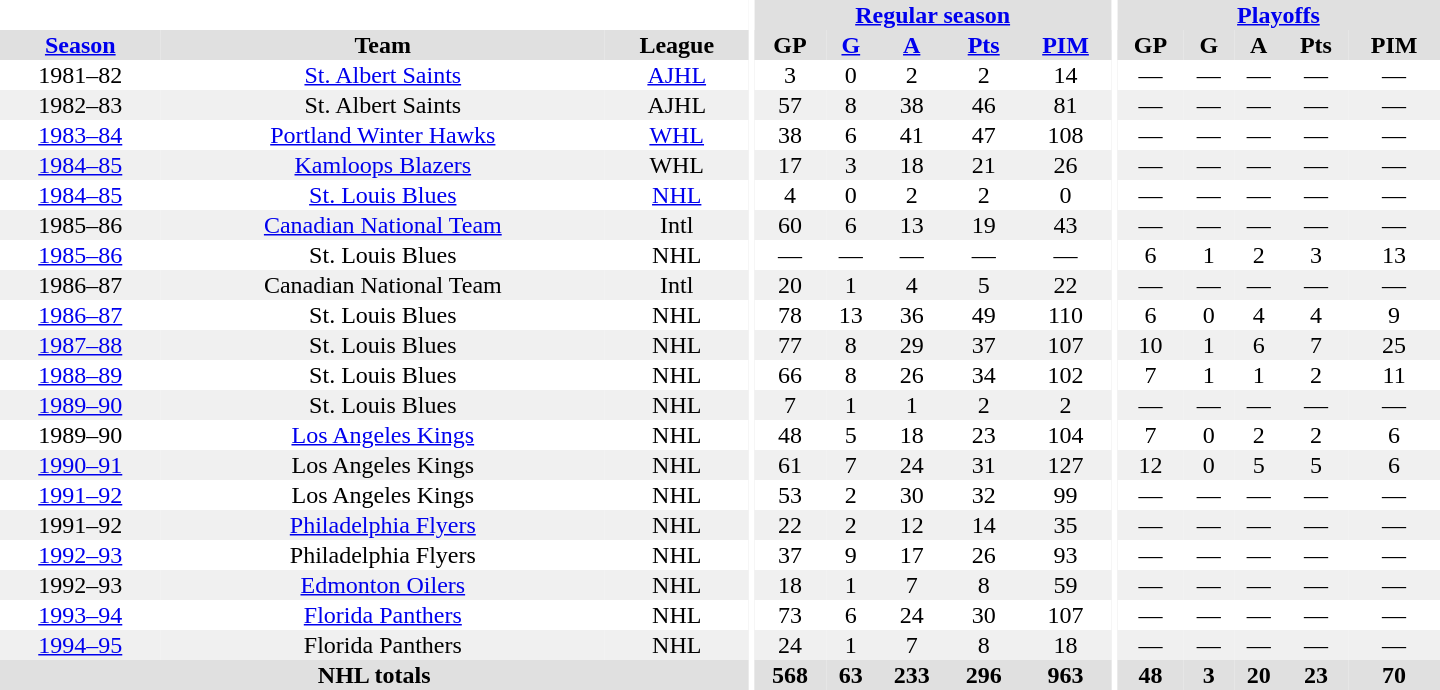<table border="0" cellpadding="1" cellspacing="0" style="text-align:center; width:60em">
<tr bgcolor="#e0e0e0">
<th colspan="3" bgcolor="#ffffff"></th>
<th rowspan="99" bgcolor="#ffffff"></th>
<th colspan="5"><a href='#'>Regular season</a></th>
<th rowspan="99" bgcolor="#ffffff"></th>
<th colspan="5"><a href='#'>Playoffs</a></th>
</tr>
<tr bgcolor="#e0e0e0">
<th><a href='#'>Season</a></th>
<th>Team</th>
<th>League</th>
<th>GP</th>
<th><a href='#'>G</a></th>
<th><a href='#'>A</a></th>
<th><a href='#'>Pts</a></th>
<th><a href='#'>PIM</a></th>
<th>GP</th>
<th>G</th>
<th>A</th>
<th>Pts</th>
<th>PIM</th>
</tr>
<tr>
<td>1981–82</td>
<td><a href='#'>St. Albert Saints</a></td>
<td><a href='#'>AJHL</a></td>
<td>3</td>
<td>0</td>
<td>2</td>
<td>2</td>
<td>14</td>
<td>—</td>
<td>—</td>
<td>—</td>
<td>—</td>
<td>—</td>
</tr>
<tr bgcolor="#f0f0f0">
<td>1982–83</td>
<td>St. Albert Saints</td>
<td>AJHL</td>
<td>57</td>
<td>8</td>
<td>38</td>
<td>46</td>
<td>81</td>
<td>—</td>
<td>—</td>
<td>—</td>
<td>—</td>
<td>—</td>
</tr>
<tr>
<td><a href='#'>1983–84</a></td>
<td><a href='#'>Portland Winter Hawks</a></td>
<td><a href='#'>WHL</a></td>
<td>38</td>
<td>6</td>
<td>41</td>
<td>47</td>
<td>108</td>
<td>—</td>
<td>—</td>
<td>—</td>
<td>—</td>
<td>—</td>
</tr>
<tr bgcolor="#f0f0f0">
<td><a href='#'>1984–85</a></td>
<td><a href='#'>Kamloops Blazers</a></td>
<td>WHL</td>
<td>17</td>
<td>3</td>
<td>18</td>
<td>21</td>
<td>26</td>
<td>—</td>
<td>—</td>
<td>—</td>
<td>—</td>
<td>—</td>
</tr>
<tr>
<td><a href='#'>1984–85</a></td>
<td><a href='#'>St. Louis Blues</a></td>
<td><a href='#'>NHL</a></td>
<td>4</td>
<td>0</td>
<td>2</td>
<td>2</td>
<td>0</td>
<td>—</td>
<td>—</td>
<td>—</td>
<td>—</td>
<td>—</td>
</tr>
<tr bgcolor="#f0f0f0">
<td>1985–86</td>
<td><a href='#'>Canadian National Team</a></td>
<td>Intl</td>
<td>60</td>
<td>6</td>
<td>13</td>
<td>19</td>
<td>43</td>
<td>—</td>
<td>—</td>
<td>—</td>
<td>—</td>
<td>—</td>
</tr>
<tr>
<td><a href='#'>1985–86</a></td>
<td>St. Louis Blues</td>
<td>NHL</td>
<td>—</td>
<td>—</td>
<td>—</td>
<td>—</td>
<td>—</td>
<td>6</td>
<td>1</td>
<td>2</td>
<td>3</td>
<td>13</td>
</tr>
<tr bgcolor="#f0f0f0">
<td>1986–87</td>
<td>Canadian National Team</td>
<td>Intl</td>
<td>20</td>
<td>1</td>
<td>4</td>
<td>5</td>
<td>22</td>
<td>—</td>
<td>—</td>
<td>—</td>
<td>—</td>
<td>—</td>
</tr>
<tr>
<td><a href='#'>1986–87</a></td>
<td>St. Louis Blues</td>
<td>NHL</td>
<td>78</td>
<td>13</td>
<td>36</td>
<td>49</td>
<td>110</td>
<td>6</td>
<td>0</td>
<td>4</td>
<td>4</td>
<td>9</td>
</tr>
<tr bgcolor="#f0f0f0">
<td><a href='#'>1987–88</a></td>
<td>St. Louis Blues</td>
<td>NHL</td>
<td>77</td>
<td>8</td>
<td>29</td>
<td>37</td>
<td>107</td>
<td>10</td>
<td>1</td>
<td>6</td>
<td>7</td>
<td>25</td>
</tr>
<tr>
<td><a href='#'>1988–89</a></td>
<td>St. Louis Blues</td>
<td>NHL</td>
<td>66</td>
<td>8</td>
<td>26</td>
<td>34</td>
<td>102</td>
<td>7</td>
<td>1</td>
<td>1</td>
<td>2</td>
<td>11</td>
</tr>
<tr bgcolor="#f0f0f0">
<td><a href='#'>1989–90</a></td>
<td>St. Louis Blues</td>
<td>NHL</td>
<td>7</td>
<td>1</td>
<td>1</td>
<td>2</td>
<td>2</td>
<td>—</td>
<td>—</td>
<td>—</td>
<td>—</td>
<td>—</td>
</tr>
<tr>
<td>1989–90</td>
<td><a href='#'>Los Angeles Kings</a></td>
<td>NHL</td>
<td>48</td>
<td>5</td>
<td>18</td>
<td>23</td>
<td>104</td>
<td>7</td>
<td>0</td>
<td>2</td>
<td>2</td>
<td>6</td>
</tr>
<tr bgcolor="#f0f0f0">
<td><a href='#'>1990–91</a></td>
<td>Los Angeles Kings</td>
<td>NHL</td>
<td>61</td>
<td>7</td>
<td>24</td>
<td>31</td>
<td>127</td>
<td>12</td>
<td>0</td>
<td>5</td>
<td>5</td>
<td>6</td>
</tr>
<tr>
<td><a href='#'>1991–92</a></td>
<td>Los Angeles Kings</td>
<td>NHL</td>
<td>53</td>
<td>2</td>
<td>30</td>
<td>32</td>
<td>99</td>
<td>—</td>
<td>—</td>
<td>—</td>
<td>—</td>
<td>—</td>
</tr>
<tr bgcolor="#f0f0f0">
<td>1991–92</td>
<td><a href='#'>Philadelphia Flyers</a></td>
<td>NHL</td>
<td>22</td>
<td>2</td>
<td>12</td>
<td>14</td>
<td>35</td>
<td>—</td>
<td>—</td>
<td>—</td>
<td>—</td>
<td>—</td>
</tr>
<tr>
<td><a href='#'>1992–93</a></td>
<td>Philadelphia Flyers</td>
<td>NHL</td>
<td>37</td>
<td>9</td>
<td>17</td>
<td>26</td>
<td>93</td>
<td>—</td>
<td>—</td>
<td>—</td>
<td>—</td>
<td>—</td>
</tr>
<tr bgcolor="#f0f0f0">
<td>1992–93</td>
<td><a href='#'>Edmonton Oilers</a></td>
<td>NHL</td>
<td>18</td>
<td>1</td>
<td>7</td>
<td>8</td>
<td>59</td>
<td>—</td>
<td>—</td>
<td>—</td>
<td>—</td>
<td>—</td>
</tr>
<tr>
<td><a href='#'>1993–94</a></td>
<td><a href='#'>Florida Panthers</a></td>
<td>NHL</td>
<td>73</td>
<td>6</td>
<td>24</td>
<td>30</td>
<td>107</td>
<td>—</td>
<td>—</td>
<td>—</td>
<td>—</td>
<td>—</td>
</tr>
<tr bgcolor="#f0f0f0">
<td><a href='#'>1994–95</a></td>
<td>Florida Panthers</td>
<td>NHL</td>
<td>24</td>
<td>1</td>
<td>7</td>
<td>8</td>
<td>18</td>
<td>—</td>
<td>—</td>
<td>—</td>
<td>—</td>
<td>—</td>
</tr>
<tr bgcolor="#e0e0e0">
<th colspan="3">NHL totals</th>
<th>568</th>
<th>63</th>
<th>233</th>
<th>296</th>
<th>963</th>
<th>48</th>
<th>3</th>
<th>20</th>
<th>23</th>
<th>70</th>
</tr>
</table>
